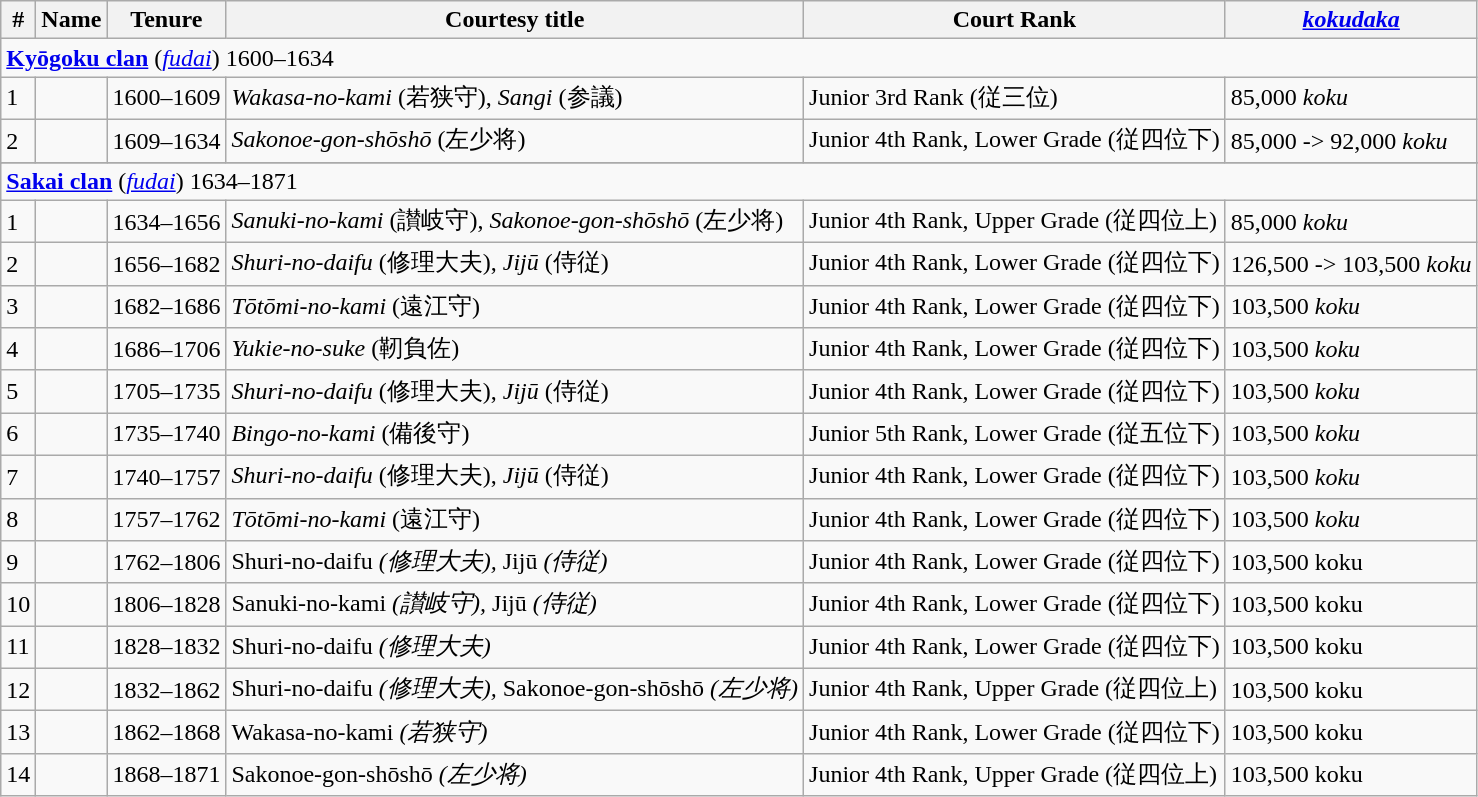<table class=wikitable>
<tr>
<th>#</th>
<th>Name</th>
<th>Tenure</th>
<th>Courtesy title</th>
<th>Court Rank</th>
<th><em><a href='#'>kokudaka</a></em></th>
</tr>
<tr>
<td colspan=6> <strong><a href='#'>Kyōgoku clan</a></strong> (<em><a href='#'>fudai</a></em>) 1600–1634</td>
</tr>
<tr>
<td>1</td>
<td></td>
<td>1600–1609</td>
<td><em>Wakasa-no-kami</em> (若狭守), <em>Sangi</em> (参議)</td>
<td>Junior 3rd Rank (従三位)</td>
<td>85,000 <em>koku</em></td>
</tr>
<tr>
<td>2</td>
<td></td>
<td>1609–1634</td>
<td><em>Sakonoe-gon-shōshō</em> (左少将)</td>
<td>Junior 4th Rank, Lower Grade (従四位下)</td>
<td>85,000 -> 92,000 <em>koku</em></td>
</tr>
<tr>
</tr>
<tr>
<td colspan=6> <strong><a href='#'>Sakai clan</a></strong> (<em><a href='#'>fudai</a></em>) 1634–1871</td>
</tr>
<tr>
<td>1</td>
<td></td>
<td>1634–1656</td>
<td><em>Sanuki-no-kami</em> (讃岐守), <em>Sakonoe-gon-shōshō</em> (左少将)</td>
<td>Junior 4th Rank, Upper Grade (従四位上)</td>
<td>85,000 <em>koku</em></td>
</tr>
<tr>
<td>2</td>
<td></td>
<td>1656–1682</td>
<td><em>Shuri-no-daifu</em> (修理大夫), <em>Jijū</em> (侍従)</td>
<td>Junior 4th Rank, Lower Grade (従四位下)</td>
<td>126,500 -> 103,500 <em>koku</em></td>
</tr>
<tr>
<td>3</td>
<td></td>
<td>1682–1686</td>
<td><em>Tōtōmi-no-kami</em> (遠江守)</td>
<td>Junior 4th Rank, Lower Grade (従四位下)</td>
<td>103,500 <em>koku</em></td>
</tr>
<tr>
<td>4</td>
<td></td>
<td>1686–1706</td>
<td><em>Yukie-no-suke</em> (靭負佐)</td>
<td>Junior 4th Rank, Lower Grade (従四位下)</td>
<td>103,500 <em>koku</em></td>
</tr>
<tr>
<td>5</td>
<td></td>
<td>1705–1735</td>
<td><em>Shuri-no-daifu</em> (修理大夫), <em>Jijū</em> (侍従)</td>
<td>Junior 4th Rank, Lower Grade (従四位下)</td>
<td>103,500 <em>koku</em></td>
</tr>
<tr>
<td>6</td>
<td></td>
<td>1735–1740</td>
<td><em>Bingo-no-kami</em> (備後守)</td>
<td>Junior 5th Rank, Lower Grade (従五位下)</td>
<td>103,500 <em>koku</em></td>
</tr>
<tr>
<td>7</td>
<td></td>
<td>1740–1757</td>
<td><em>Shuri-no-daifu</em> (修理大夫), <em>Jijū</em> (侍従)</td>
<td>Junior 4th Rank, Lower Grade (従四位下)</td>
<td>103,500 <em>koku</em></td>
</tr>
<tr>
<td>8</td>
<td></td>
<td>1757–1762</td>
<td><em>Tōtōmi-no-kami</em> (遠江守)</td>
<td>Junior 4th Rank, Lower Grade (従四位下)</td>
<td>103,500 <em>koku<strong></td>
</tr>
<tr>
<td>9</td>
<td></td>
<td>1762–1806</td>
<td></em>Shuri-no-daifu<em> (修理大夫), </em>Jijū<em> (侍従)</td>
<td>Junior 4th Rank, Lower Grade (従四位下)</td>
<td>103,500 </em>koku<em></td>
</tr>
<tr>
<td>10</td>
<td></td>
<td>1806–1828</td>
<td></em>Sanuki-no-kami<em> (讃岐守), </em>Jijū<em> (侍従)</td>
<td>Junior 4th Rank, Lower Grade (従四位下)</td>
<td>103,500 </em>koku<em></td>
</tr>
<tr>
<td>11</td>
<td></td>
<td>1828–1832</td>
<td></em>Shuri-no-daifu<em> (修理大夫)</td>
<td>Junior 4th Rank, Lower Grade (従四位下)</td>
<td>103,500 </em>koku<em></td>
</tr>
<tr>
<td>12</td>
<td></td>
<td>1832–1862</td>
<td></em>Shuri-no-daifu<em> (修理大夫), </em>Sakonoe-gon-shōshō<em> (左少将)</td>
<td>Junior 4th Rank, Upper Grade (従四位上)</td>
<td>103,500 </em>koku<em></td>
</tr>
<tr>
<td>13</td>
<td></td>
<td>1862–1868</td>
<td></em>Wakasa-no-kami<em> (若狭守)</td>
<td>Junior 4th Rank, Lower Grade (従四位下)</td>
<td>103,500 </em>koku<em></td>
</tr>
<tr>
<td>14</td>
<td></td>
<td>1868–1871</td>
<td></em>Sakonoe-gon-shōshō<em> (左少将)</td>
<td>Junior 4th Rank, Upper Grade (従四位上)</td>
<td>103,500 </em>koku<em></td>
</tr>
</table>
